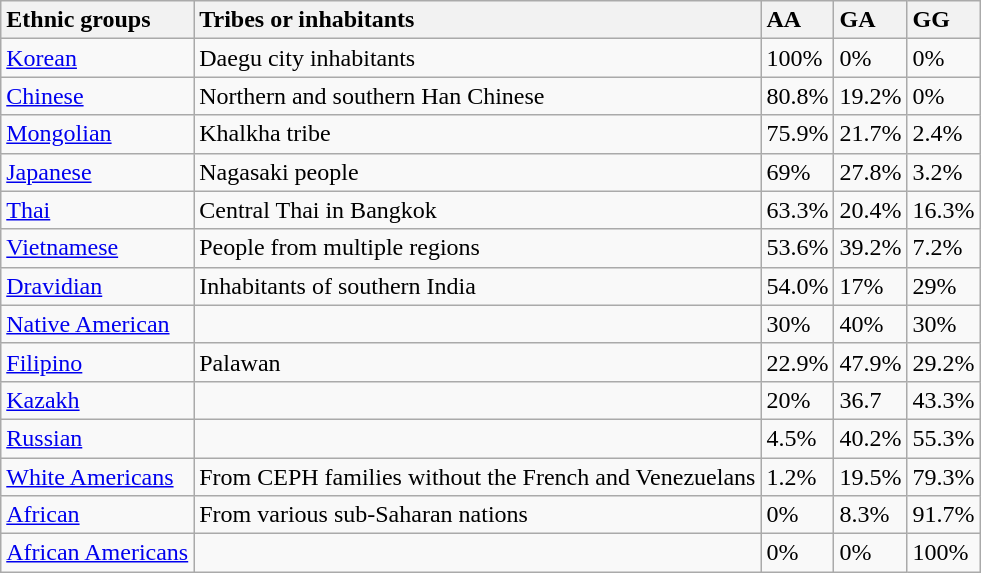<table class="wikitable">
<tr>
<th style="text-align:left;">Ethnic groups</th>
<th style="text-align:left;">Tribes or inhabitants</th>
<th style="text-align:left;">AA</th>
<th style="text-align:left;">GA</th>
<th style="text-align:left;">GG</th>
</tr>
<tr>
<td><a href='#'>Korean</a></td>
<td>Daegu city inhabitants</td>
<td>100%</td>
<td>0%</td>
<td>0%</td>
</tr>
<tr>
<td><a href='#'>Chinese</a></td>
<td>Northern and southern Han Chinese</td>
<td>80.8%</td>
<td>19.2%</td>
<td>0%</td>
</tr>
<tr>
<td><a href='#'>Mongolian</a></td>
<td>Khalkha tribe</td>
<td>75.9%</td>
<td>21.7%</td>
<td>2.4%</td>
</tr>
<tr>
<td><a href='#'>Japanese</a></td>
<td>Nagasaki people</td>
<td>69%</td>
<td>27.8%</td>
<td>3.2%</td>
</tr>
<tr>
<td><a href='#'>Thai</a></td>
<td>Central Thai in Bangkok</td>
<td>63.3%</td>
<td>20.4%</td>
<td>16.3%</td>
</tr>
<tr>
<td><a href='#'>Vietnamese</a></td>
<td>People from multiple regions</td>
<td>53.6%</td>
<td>39.2%</td>
<td>7.2%</td>
</tr>
<tr>
<td><a href='#'>Dravidian</a></td>
<td>Inhabitants of southern India</td>
<td>54.0%</td>
<td>17%</td>
<td>29%</td>
</tr>
<tr>
<td><a href='#'>Native American</a></td>
<td></td>
<td>30%</td>
<td>40%</td>
<td>30%</td>
</tr>
<tr>
<td><a href='#'>Filipino</a></td>
<td>Palawan</td>
<td>22.9%</td>
<td>47.9%</td>
<td>29.2%</td>
</tr>
<tr>
<td><a href='#'>Kazakh</a></td>
<td></td>
<td>20%</td>
<td>36.7</td>
<td>43.3%</td>
</tr>
<tr>
<td><a href='#'>Russian</a></td>
<td></td>
<td>4.5%</td>
<td>40.2%</td>
<td>55.3%</td>
</tr>
<tr>
<td><a href='#'>White Americans</a></td>
<td>From CEPH families without the French and Venezuelans</td>
<td>1.2%</td>
<td>19.5%</td>
<td>79.3%</td>
</tr>
<tr>
<td><a href='#'>African</a></td>
<td>From various sub-Saharan nations</td>
<td>0%</td>
<td>8.3%</td>
<td>91.7%</td>
</tr>
<tr>
<td><a href='#'>African Americans</a></td>
<td></td>
<td>0%</td>
<td>0%</td>
<td>100%</td>
</tr>
</table>
